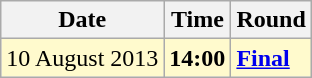<table class="wikitable">
<tr>
<th>Date</th>
<th>Time</th>
<th>Round</th>
</tr>
<tr style=background:lemonchiffon>
<td>10 August 2013</td>
<td><strong>14:00</strong></td>
<td><strong><a href='#'>Final</a></strong></td>
</tr>
</table>
